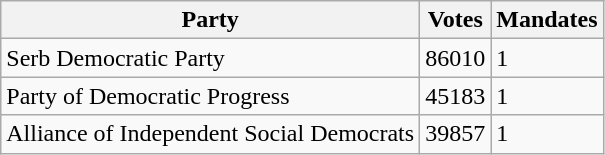<table class="wikitable" style ="text-align: left">
<tr>
<th>Party</th>
<th>Votes</th>
<th>Mandates</th>
</tr>
<tr>
<td>Serb Democratic Party</td>
<td>86010</td>
<td>1</td>
</tr>
<tr>
<td>Party of Democratic Progress</td>
<td>45183</td>
<td>1</td>
</tr>
<tr>
<td>Alliance of Independent Social Democrats</td>
<td>39857</td>
<td>1</td>
</tr>
</table>
